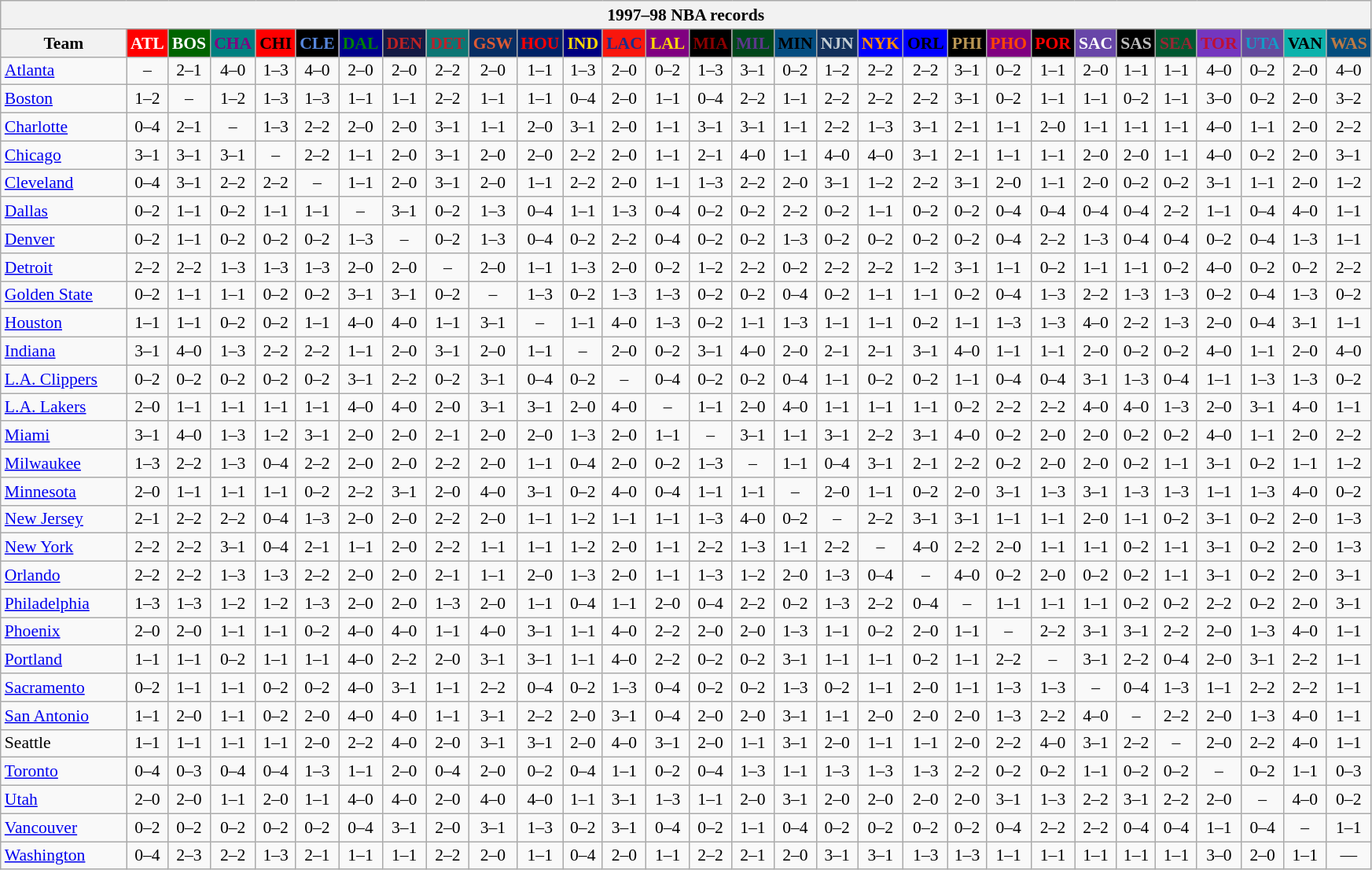<table class="wikitable" style="font-size:90%; text-align:center;">
<tr>
<th colspan=30>1997–98 NBA records</th>
</tr>
<tr>
<th width=100>Team</th>
<th style="background:#FF0000;color:#FFFFFF;width=35">ATL</th>
<th style="background:#006400;color:#FFFFFF;width=35">BOS</th>
<th style="background:#008080;color:#800080;width=35">CHA</th>
<th style="background:#FF0000;color:#000000;width=35">CHI</th>
<th style="background:#000000;color:#5787DC;width=35">CLE</th>
<th style="background:#00008B;color:#008000;width=35">DAL</th>
<th style="background:#141A44;color:#BC2224;width=35">DEN</th>
<th style="background:#0C7674;color:#BB222C;width=35">DET</th>
<th style="background:#072E63;color:#DC5A34;width=35">GSW</th>
<th style="background:#002366;color:#FF0000;width=35">HOU</th>
<th style="background:#000080;color:#FFD700;width=35">IND</th>
<th style="background:#F9160D;color:#1A2E8B;width=35">LAC</th>
<th style="background:#800080;color:#FFD700;width=35">LAL</th>
<th style="background:#000000;color:#8B0000;width=35">MIA</th>
<th style="background:#00471B;color:#5C378A;width=35">MIL</th>
<th style="background:#044D80;color:#000000;width=35">MIN</th>
<th style="background:#12305B;color:#C4CED4;width=35">NJN</th>
<th style="background:#0000FF;color:#FF8C00;width=35">NYK</th>
<th style="background:#0000FF;color:#000000;width=35">ORL</th>
<th style="background:#000000;color:#BB9754;width=35">PHI</th>
<th style="background:#800080;color:#FF4500;width=35">PHO</th>
<th style="background:#000000;color:#FF0000;width=35">POR</th>
<th style="background:#6846A8;color:#FFFFFF;width=35">SAC</th>
<th style="background:#000000;color:#C0C0C0;width=35">SAS</th>
<th style="background:#005831;color:#992634;width=35">SEA</th>
<th style="background:#7436BF;color:#BE0F34;width=35">TOR</th>
<th style="background:#644A9C;color:#149BC7;width=35">UTA</th>
<th style="background:#0CB2AC;color:#000000;width=35">VAN</th>
<th style="background:#044D7D;color:#BC7A44;width=35">WAS</th>
</tr>
<tr>
<td style="text-align:left;"><a href='#'>Atlanta</a></td>
<td>–</td>
<td>2–1</td>
<td>4–0</td>
<td>1–3</td>
<td>4–0</td>
<td>2–0</td>
<td>2–0</td>
<td>2–2</td>
<td>2–0</td>
<td>1–1</td>
<td>1–3</td>
<td>2–0</td>
<td>0–2</td>
<td>1–3</td>
<td>3–1</td>
<td>0–2</td>
<td>1–2</td>
<td>2–2</td>
<td>2–2</td>
<td>3–1</td>
<td>0–2</td>
<td>1–1</td>
<td>2–0</td>
<td>1–1</td>
<td>1–1</td>
<td>4–0</td>
<td>0–2</td>
<td>2–0</td>
<td>4–0</td>
</tr>
<tr>
<td style="text-align:left;"><a href='#'>Boston</a></td>
<td>1–2</td>
<td>–</td>
<td>1–2</td>
<td>1–3</td>
<td>1–3</td>
<td>1–1</td>
<td>1–1</td>
<td>2–2</td>
<td>1–1</td>
<td>1–1</td>
<td>0–4</td>
<td>2–0</td>
<td>1–1</td>
<td>0–4</td>
<td>2–2</td>
<td>1–1</td>
<td>2–2</td>
<td>2–2</td>
<td>2–2</td>
<td>3–1</td>
<td>0–2</td>
<td>1–1</td>
<td>1–1</td>
<td>0–2</td>
<td>1–1</td>
<td>3–0</td>
<td>0–2</td>
<td>2–0</td>
<td>3–2</td>
</tr>
<tr>
<td style="text-align:left;"><a href='#'>Charlotte</a></td>
<td>0–4</td>
<td>2–1</td>
<td>–</td>
<td>1–3</td>
<td>2–2</td>
<td>2–0</td>
<td>2–0</td>
<td>3–1</td>
<td>1–1</td>
<td>2–0</td>
<td>3–1</td>
<td>2–0</td>
<td>1–1</td>
<td>3–1</td>
<td>3–1</td>
<td>1–1</td>
<td>2–2</td>
<td>1–3</td>
<td>3–1</td>
<td>2–1</td>
<td>1–1</td>
<td>2–0</td>
<td>1–1</td>
<td>1–1</td>
<td>1–1</td>
<td>4–0</td>
<td>1–1</td>
<td>2–0</td>
<td>2–2</td>
</tr>
<tr>
<td style="text-align:left;"><a href='#'>Chicago</a></td>
<td>3–1</td>
<td>3–1</td>
<td>3–1</td>
<td>–</td>
<td>2–2</td>
<td>1–1</td>
<td>2–0</td>
<td>3–1</td>
<td>2–0</td>
<td>2–0</td>
<td>2–2</td>
<td>2–0</td>
<td>1–1</td>
<td>2–1</td>
<td>4–0</td>
<td>1–1</td>
<td>4–0</td>
<td>4–0</td>
<td>3–1</td>
<td>2–1</td>
<td>1–1</td>
<td>1–1</td>
<td>2–0</td>
<td>2–0</td>
<td>1–1</td>
<td>4–0</td>
<td>0–2</td>
<td>2–0</td>
<td>3–1</td>
</tr>
<tr>
<td style="text-align:left;"><a href='#'>Cleveland</a></td>
<td>0–4</td>
<td>3–1</td>
<td>2–2</td>
<td>2–2</td>
<td>–</td>
<td>1–1</td>
<td>2–0</td>
<td>3–1</td>
<td>2–0</td>
<td>1–1</td>
<td>2–2</td>
<td>2–0</td>
<td>1–1</td>
<td>1–3</td>
<td>2–2</td>
<td>2–0</td>
<td>3–1</td>
<td>1–2</td>
<td>2–2</td>
<td>3–1</td>
<td>2–0</td>
<td>1–1</td>
<td>2–0</td>
<td>0–2</td>
<td>0–2</td>
<td>3–1</td>
<td>1–1</td>
<td>2–0</td>
<td>1–2</td>
</tr>
<tr>
<td style="text-align:left;"><a href='#'>Dallas</a></td>
<td>0–2</td>
<td>1–1</td>
<td>0–2</td>
<td>1–1</td>
<td>1–1</td>
<td>–</td>
<td>3–1</td>
<td>0–2</td>
<td>1–3</td>
<td>0–4</td>
<td>1–1</td>
<td>1–3</td>
<td>0–4</td>
<td>0–2</td>
<td>0–2</td>
<td>2–2</td>
<td>0–2</td>
<td>1–1</td>
<td>0–2</td>
<td>0–2</td>
<td>0–4</td>
<td>0–4</td>
<td>0–4</td>
<td>0–4</td>
<td>2–2</td>
<td>1–1</td>
<td>0–4</td>
<td>4–0</td>
<td>1–1</td>
</tr>
<tr>
<td style="text-align:left;"><a href='#'>Denver</a></td>
<td>0–2</td>
<td>1–1</td>
<td>0–2</td>
<td>0–2</td>
<td>0–2</td>
<td>1–3</td>
<td>–</td>
<td>0–2</td>
<td>1–3</td>
<td>0–4</td>
<td>0–2</td>
<td>2–2</td>
<td>0–4</td>
<td>0–2</td>
<td>0–2</td>
<td>1–3</td>
<td>0–2</td>
<td>0–2</td>
<td>0–2</td>
<td>0–2</td>
<td>0–4</td>
<td>2–2</td>
<td>1–3</td>
<td>0–4</td>
<td>0–4</td>
<td>0–2</td>
<td>0–4</td>
<td>1–3</td>
<td>1–1</td>
</tr>
<tr>
<td style="text-align:left;"><a href='#'>Detroit</a></td>
<td>2–2</td>
<td>2–2</td>
<td>1–3</td>
<td>1–3</td>
<td>1–3</td>
<td>2–0</td>
<td>2–0</td>
<td>–</td>
<td>2–0</td>
<td>1–1</td>
<td>1–3</td>
<td>2–0</td>
<td>0–2</td>
<td>1–2</td>
<td>2–2</td>
<td>0–2</td>
<td>2–2</td>
<td>2–2</td>
<td>1–2</td>
<td>3–1</td>
<td>1–1</td>
<td>0–2</td>
<td>1–1</td>
<td>1–1</td>
<td>0–2</td>
<td>4–0</td>
<td>0–2</td>
<td>0–2</td>
<td>2–2</td>
</tr>
<tr>
<td style="text-align:left;"><a href='#'>Golden State</a></td>
<td>0–2</td>
<td>1–1</td>
<td>1–1</td>
<td>0–2</td>
<td>0–2</td>
<td>3–1</td>
<td>3–1</td>
<td>0–2</td>
<td>–</td>
<td>1–3</td>
<td>0–2</td>
<td>1–3</td>
<td>1–3</td>
<td>0–2</td>
<td>0–2</td>
<td>0–4</td>
<td>0–2</td>
<td>1–1</td>
<td>1–1</td>
<td>0–2</td>
<td>0–4</td>
<td>1–3</td>
<td>2–2</td>
<td>1–3</td>
<td>1–3</td>
<td>0–2</td>
<td>0–4</td>
<td>1–3</td>
<td>0–2</td>
</tr>
<tr>
<td style="text-align:left;"><a href='#'>Houston</a></td>
<td>1–1</td>
<td>1–1</td>
<td>0–2</td>
<td>0–2</td>
<td>1–1</td>
<td>4–0</td>
<td>4–0</td>
<td>1–1</td>
<td>3–1</td>
<td>–</td>
<td>1–1</td>
<td>4–0</td>
<td>1–3</td>
<td>0–2</td>
<td>1–1</td>
<td>1–3</td>
<td>1–1</td>
<td>1–1</td>
<td>0–2</td>
<td>1–1</td>
<td>1–3</td>
<td>1–3</td>
<td>4–0</td>
<td>2–2</td>
<td>1–3</td>
<td>2–0</td>
<td>0–4</td>
<td>3–1</td>
<td>1–1</td>
</tr>
<tr>
<td style="text-align:left;"><a href='#'>Indiana</a></td>
<td>3–1</td>
<td>4–0</td>
<td>1–3</td>
<td>2–2</td>
<td>2–2</td>
<td>1–1</td>
<td>2–0</td>
<td>3–1</td>
<td>2–0</td>
<td>1–1</td>
<td>–</td>
<td>2–0</td>
<td>0–2</td>
<td>3–1</td>
<td>4–0</td>
<td>2–0</td>
<td>2–1</td>
<td>2–1</td>
<td>3–1</td>
<td>4–0</td>
<td>1–1</td>
<td>1–1</td>
<td>2–0</td>
<td>0–2</td>
<td>0–2</td>
<td>4–0</td>
<td>1–1</td>
<td>2–0</td>
<td>4–0</td>
</tr>
<tr>
<td style="text-align:left;"><a href='#'>L.A. Clippers</a></td>
<td>0–2</td>
<td>0–2</td>
<td>0–2</td>
<td>0–2</td>
<td>0–2</td>
<td>3–1</td>
<td>2–2</td>
<td>0–2</td>
<td>3–1</td>
<td>0–4</td>
<td>0–2</td>
<td>–</td>
<td>0–4</td>
<td>0–2</td>
<td>0–2</td>
<td>0–4</td>
<td>1–1</td>
<td>0–2</td>
<td>0–2</td>
<td>1–1</td>
<td>0–4</td>
<td>0–4</td>
<td>3–1</td>
<td>1–3</td>
<td>0–4</td>
<td>1–1</td>
<td>1–3</td>
<td>1–3</td>
<td>0–2</td>
</tr>
<tr>
<td style="text-align:left;"><a href='#'>L.A. Lakers</a></td>
<td>2–0</td>
<td>1–1</td>
<td>1–1</td>
<td>1–1</td>
<td>1–1</td>
<td>4–0</td>
<td>4–0</td>
<td>2–0</td>
<td>3–1</td>
<td>3–1</td>
<td>2–0</td>
<td>4–0</td>
<td>–</td>
<td>1–1</td>
<td>2–0</td>
<td>4–0</td>
<td>1–1</td>
<td>1–1</td>
<td>1–1</td>
<td>0–2</td>
<td>2–2</td>
<td>2–2</td>
<td>4–0</td>
<td>4–0</td>
<td>1–3</td>
<td>2–0</td>
<td>3–1</td>
<td>4–0</td>
<td>1–1</td>
</tr>
<tr>
<td style="text-align:left;"><a href='#'>Miami</a></td>
<td>3–1</td>
<td>4–0</td>
<td>1–3</td>
<td>1–2</td>
<td>3–1</td>
<td>2–0</td>
<td>2–0</td>
<td>2–1</td>
<td>2–0</td>
<td>2–0</td>
<td>1–3</td>
<td>2–0</td>
<td>1–1</td>
<td>–</td>
<td>3–1</td>
<td>1–1</td>
<td>3–1</td>
<td>2–2</td>
<td>3–1</td>
<td>4–0</td>
<td>0–2</td>
<td>2–0</td>
<td>2–0</td>
<td>0–2</td>
<td>0–2</td>
<td>4–0</td>
<td>1–1</td>
<td>2–0</td>
<td>2–2</td>
</tr>
<tr>
<td style="text-align:left;"><a href='#'>Milwaukee</a></td>
<td>1–3</td>
<td>2–2</td>
<td>1–3</td>
<td>0–4</td>
<td>2–2</td>
<td>2–0</td>
<td>2–0</td>
<td>2–2</td>
<td>2–0</td>
<td>1–1</td>
<td>0–4</td>
<td>2–0</td>
<td>0–2</td>
<td>1–3</td>
<td>–</td>
<td>1–1</td>
<td>0–4</td>
<td>3–1</td>
<td>2–1</td>
<td>2–2</td>
<td>0–2</td>
<td>2–0</td>
<td>2–0</td>
<td>0–2</td>
<td>1–1</td>
<td>3–1</td>
<td>0–2</td>
<td>1–1</td>
<td>1–2</td>
</tr>
<tr>
<td style="text-align:left;"><a href='#'>Minnesota</a></td>
<td>2–0</td>
<td>1–1</td>
<td>1–1</td>
<td>1–1</td>
<td>0–2</td>
<td>2–2</td>
<td>3–1</td>
<td>2–0</td>
<td>4–0</td>
<td>3–1</td>
<td>0–2</td>
<td>4–0</td>
<td>0–4</td>
<td>1–1</td>
<td>1–1</td>
<td>–</td>
<td>2–0</td>
<td>1–1</td>
<td>0–2</td>
<td>2–0</td>
<td>3–1</td>
<td>1–3</td>
<td>3–1</td>
<td>1–3</td>
<td>1–3</td>
<td>1–1</td>
<td>1–3</td>
<td>4–0</td>
<td>0–2</td>
</tr>
<tr>
<td style="text-align:left;"><a href='#'>New Jersey</a></td>
<td>2–1</td>
<td>2–2</td>
<td>2–2</td>
<td>0–4</td>
<td>1–3</td>
<td>2–0</td>
<td>2–0</td>
<td>2–2</td>
<td>2–0</td>
<td>1–1</td>
<td>1–2</td>
<td>1–1</td>
<td>1–1</td>
<td>1–3</td>
<td>4–0</td>
<td>0–2</td>
<td>–</td>
<td>2–2</td>
<td>3–1</td>
<td>3–1</td>
<td>1–1</td>
<td>1–1</td>
<td>2–0</td>
<td>1–1</td>
<td>0–2</td>
<td>3–1</td>
<td>0–2</td>
<td>2–0</td>
<td>1–3</td>
</tr>
<tr>
<td style="text-align:left;"><a href='#'>New York</a></td>
<td>2–2</td>
<td>2–2</td>
<td>3–1</td>
<td>0–4</td>
<td>2–1</td>
<td>1–1</td>
<td>2–0</td>
<td>2–2</td>
<td>1–1</td>
<td>1–1</td>
<td>1–2</td>
<td>2–0</td>
<td>1–1</td>
<td>2–2</td>
<td>1–3</td>
<td>1–1</td>
<td>2–2</td>
<td>–</td>
<td>4–0</td>
<td>2–2</td>
<td>2–0</td>
<td>1–1</td>
<td>1–1</td>
<td>0–2</td>
<td>1–1</td>
<td>3–1</td>
<td>0–2</td>
<td>2–0</td>
<td>1–3</td>
</tr>
<tr>
<td style="text-align:left;"><a href='#'>Orlando</a></td>
<td>2–2</td>
<td>2–2</td>
<td>1–3</td>
<td>1–3</td>
<td>2–2</td>
<td>2–0</td>
<td>2–0</td>
<td>2–1</td>
<td>1–1</td>
<td>2–0</td>
<td>1–3</td>
<td>2–0</td>
<td>1–1</td>
<td>1–3</td>
<td>1–2</td>
<td>2–0</td>
<td>1–3</td>
<td>0–4</td>
<td>–</td>
<td>4–0</td>
<td>0–2</td>
<td>2–0</td>
<td>0–2</td>
<td>0–2</td>
<td>1–1</td>
<td>3–1</td>
<td>0–2</td>
<td>2–0</td>
<td>3–1</td>
</tr>
<tr>
<td style="text-align:left;"><a href='#'>Philadelphia</a></td>
<td>1–3</td>
<td>1–3</td>
<td>1–2</td>
<td>1–2</td>
<td>1–3</td>
<td>2–0</td>
<td>2–0</td>
<td>1–3</td>
<td>2–0</td>
<td>1–1</td>
<td>0–4</td>
<td>1–1</td>
<td>2–0</td>
<td>0–4</td>
<td>2–2</td>
<td>0–2</td>
<td>1–3</td>
<td>2–2</td>
<td>0–4</td>
<td>–</td>
<td>1–1</td>
<td>1–1</td>
<td>1–1</td>
<td>0–2</td>
<td>0–2</td>
<td>2–2</td>
<td>0–2</td>
<td>2–0</td>
<td>3–1</td>
</tr>
<tr>
<td style="text-align:left;"><a href='#'>Phoenix</a></td>
<td>2–0</td>
<td>2–0</td>
<td>1–1</td>
<td>1–1</td>
<td>0–2</td>
<td>4–0</td>
<td>4–0</td>
<td>1–1</td>
<td>4–0</td>
<td>3–1</td>
<td>1–1</td>
<td>4–0</td>
<td>2–2</td>
<td>2–0</td>
<td>2–0</td>
<td>1–3</td>
<td>1–1</td>
<td>0–2</td>
<td>2–0</td>
<td>1–1</td>
<td>–</td>
<td>2–2</td>
<td>3–1</td>
<td>3–1</td>
<td>2–2</td>
<td>2–0</td>
<td>1–3</td>
<td>4–0</td>
<td>1–1</td>
</tr>
<tr>
<td style="text-align:left;"><a href='#'>Portland</a></td>
<td>1–1</td>
<td>1–1</td>
<td>0–2</td>
<td>1–1</td>
<td>1–1</td>
<td>4–0</td>
<td>2–2</td>
<td>2–0</td>
<td>3–1</td>
<td>3–1</td>
<td>1–1</td>
<td>4–0</td>
<td>2–2</td>
<td>0–2</td>
<td>0–2</td>
<td>3–1</td>
<td>1–1</td>
<td>1–1</td>
<td>0–2</td>
<td>1–1</td>
<td>2–2</td>
<td>–</td>
<td>3–1</td>
<td>2–2</td>
<td>0–4</td>
<td>2–0</td>
<td>3–1</td>
<td>2–2</td>
<td>1–1</td>
</tr>
<tr>
<td style="text-align:left;"><a href='#'>Sacramento</a></td>
<td>0–2</td>
<td>1–1</td>
<td>1–1</td>
<td>0–2</td>
<td>0–2</td>
<td>4–0</td>
<td>3–1</td>
<td>1–1</td>
<td>2–2</td>
<td>0–4</td>
<td>0–2</td>
<td>1–3</td>
<td>0–4</td>
<td>0–2</td>
<td>0–2</td>
<td>1–3</td>
<td>0–2</td>
<td>1–1</td>
<td>2–0</td>
<td>1–1</td>
<td>1–3</td>
<td>1–3</td>
<td>–</td>
<td>0–4</td>
<td>1–3</td>
<td>1–1</td>
<td>2–2</td>
<td>2–2</td>
<td>1–1</td>
</tr>
<tr>
<td style="text-align:left;"><a href='#'>San Antonio</a></td>
<td>1–1</td>
<td>2–0</td>
<td>1–1</td>
<td>0–2</td>
<td>2–0</td>
<td>4–0</td>
<td>4–0</td>
<td>1–1</td>
<td>3–1</td>
<td>2–2</td>
<td>2–0</td>
<td>3–1</td>
<td>0–4</td>
<td>2–0</td>
<td>2–0</td>
<td>3–1</td>
<td>1–1</td>
<td>2–0</td>
<td>2–0</td>
<td>2–0</td>
<td>1–3</td>
<td>2–2</td>
<td>4–0</td>
<td>–</td>
<td>2–2</td>
<td>2–0</td>
<td>1–3</td>
<td>4–0</td>
<td>1–1</td>
</tr>
<tr>
<td style="text-align:left;">Seattle</td>
<td>1–1</td>
<td>1–1</td>
<td>1–1</td>
<td>1–1</td>
<td>2–0</td>
<td>2–2</td>
<td>4–0</td>
<td>2–0</td>
<td>3–1</td>
<td>3–1</td>
<td>2–0</td>
<td>4–0</td>
<td>3–1</td>
<td>2–0</td>
<td>1–1</td>
<td>3–1</td>
<td>2–0</td>
<td>1–1</td>
<td>1–1</td>
<td>2–0</td>
<td>2–2</td>
<td>4–0</td>
<td>3–1</td>
<td>2–2</td>
<td>–</td>
<td>2–0</td>
<td>2–2</td>
<td>4–0</td>
<td>1–1</td>
</tr>
<tr>
<td style="text-align:left;"><a href='#'>Toronto</a></td>
<td>0–4</td>
<td>0–3</td>
<td>0–4</td>
<td>0–4</td>
<td>1–3</td>
<td>1–1</td>
<td>2–0</td>
<td>0–4</td>
<td>2–0</td>
<td>0–2</td>
<td>0–4</td>
<td>1–1</td>
<td>0–2</td>
<td>0–4</td>
<td>1–3</td>
<td>1–1</td>
<td>1–3</td>
<td>1–3</td>
<td>1–3</td>
<td>2–2</td>
<td>0–2</td>
<td>0–2</td>
<td>1–1</td>
<td>0–2</td>
<td>0–2</td>
<td>–</td>
<td>0–2</td>
<td>1–1</td>
<td>0–3</td>
</tr>
<tr>
<td style="text-align:left;"><a href='#'>Utah</a></td>
<td>2–0</td>
<td>2–0</td>
<td>1–1</td>
<td>2–0</td>
<td>1–1</td>
<td>4–0</td>
<td>4–0</td>
<td>2–0</td>
<td>4–0</td>
<td>4–0</td>
<td>1–1</td>
<td>3–1</td>
<td>1–3</td>
<td>1–1</td>
<td>2–0</td>
<td>3–1</td>
<td>2–0</td>
<td>2–0</td>
<td>2–0</td>
<td>2–0</td>
<td>3–1</td>
<td>1–3</td>
<td>2–2</td>
<td>3–1</td>
<td>2–2</td>
<td>2–0</td>
<td>–</td>
<td>4–0</td>
<td>0–2</td>
</tr>
<tr>
<td style="text-align:left;"><a href='#'>Vancouver</a></td>
<td>0–2</td>
<td>0–2</td>
<td>0–2</td>
<td>0–2</td>
<td>0–2</td>
<td>0–4</td>
<td>3–1</td>
<td>2–0</td>
<td>3–1</td>
<td>1–3</td>
<td>0–2</td>
<td>3–1</td>
<td>0–4</td>
<td>0–2</td>
<td>1–1</td>
<td>0–4</td>
<td>0–2</td>
<td>0–2</td>
<td>0–2</td>
<td>0–2</td>
<td>0–4</td>
<td>2–2</td>
<td>2–2</td>
<td>0–4</td>
<td>0–4</td>
<td>1–1</td>
<td>0–4</td>
<td>–</td>
<td>1–1</td>
</tr>
<tr>
<td style="text-align:left;"><a href='#'>Washington</a></td>
<td>0–4</td>
<td>2–3</td>
<td>2–2</td>
<td>1–3</td>
<td>2–1</td>
<td>1–1</td>
<td>1–1</td>
<td>2–2</td>
<td>2–0</td>
<td>1–1</td>
<td>0–4</td>
<td>2–0</td>
<td>1–1</td>
<td>2–2</td>
<td>2–1</td>
<td>2–0</td>
<td>3–1</td>
<td>3–1</td>
<td>1–3</td>
<td>1–3</td>
<td>1–1</td>
<td>1–1</td>
<td>1–1</td>
<td>1–1</td>
<td>1–1</td>
<td>3–0</td>
<td>2–0</td>
<td>1–1</td>
<td>—</td>
</tr>
</table>
